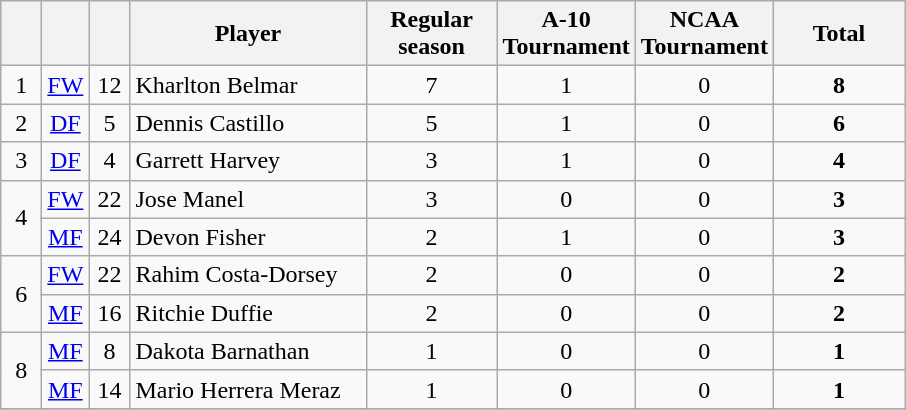<table class="wikitable" style="text-align:center;">
<tr>
<th width=20></th>
<th width=20></th>
<th width=20></th>
<th width=150>Player</th>
<th width=80>Regular season</th>
<th width=80>A-10 Tournament</th>
<th width=80>NCAA Tournament</th>
<th width=80>Total</th>
</tr>
<tr>
<td>1</td>
<td><a href='#'>FW</a></td>
<td>12</td>
<td align=left>Kharlton Belmar</td>
<td>7</td>
<td>1</td>
<td>0</td>
<td><strong>8</strong></td>
</tr>
<tr>
<td>2</td>
<td><a href='#'>DF</a></td>
<td>5</td>
<td align=left>Dennis Castillo</td>
<td>5</td>
<td>1</td>
<td>0</td>
<td><strong>6</strong></td>
</tr>
<tr>
<td>3</td>
<td><a href='#'>DF</a></td>
<td>4</td>
<td align=left>Garrett Harvey</td>
<td>3</td>
<td>1</td>
<td>0</td>
<td><strong>4</strong></td>
</tr>
<tr>
<td rowspan="2">4</td>
<td><a href='#'>FW</a></td>
<td>22</td>
<td align=left>Jose Manel</td>
<td>3</td>
<td>0</td>
<td>0</td>
<td><strong>3</strong></td>
</tr>
<tr>
<td><a href='#'>MF</a></td>
<td>24</td>
<td align=left>Devon Fisher</td>
<td>2</td>
<td>1</td>
<td>0</td>
<td><strong>3</strong></td>
</tr>
<tr>
<td rowspan="2">6</td>
<td><a href='#'>FW</a></td>
<td>22</td>
<td align=left>Rahim Costa-Dorsey</td>
<td>2</td>
<td>0</td>
<td>0</td>
<td><strong>2</strong></td>
</tr>
<tr>
<td><a href='#'>MF</a></td>
<td>16</td>
<td align=left>Ritchie Duffie</td>
<td>2</td>
<td>0</td>
<td>0</td>
<td><strong>2</strong></td>
</tr>
<tr>
<td rowspan="2">8</td>
<td><a href='#'>MF</a></td>
<td>8</td>
<td align=left>Dakota Barnathan</td>
<td>1</td>
<td>0</td>
<td>0</td>
<td><strong>1</strong></td>
</tr>
<tr>
<td><a href='#'>MF</a></td>
<td>14</td>
<td align=left>Mario Herrera Meraz</td>
<td>1</td>
<td>0</td>
<td>0</td>
<td><strong>1</strong></td>
</tr>
<tr>
</tr>
</table>
